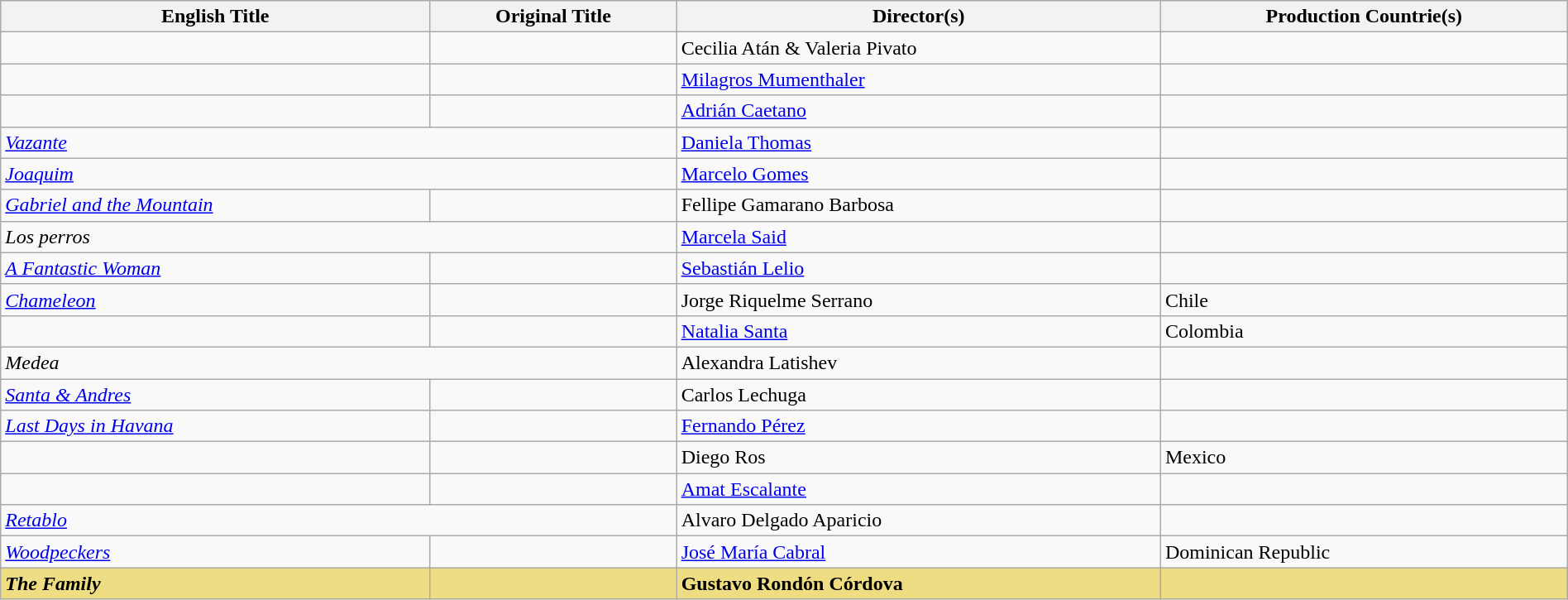<table class="sortable wikitable" style="width:100%; margin-bottom:4px" cellpadding="5">
<tr>
<th scope="col">English Title</th>
<th scope="col">Original Title</th>
<th scope="col">Director(s)</th>
<th scope="col">Production Countrie(s)</th>
</tr>
<tr>
<td></td>
<td></td>
<td>Cecilia Atán & Valeria Pivato</td>
<td></td>
</tr>
<tr>
<td></td>
<td></td>
<td><a href='#'>Milagros Mumenthaler</a></td>
<td></td>
</tr>
<tr>
<td></td>
<td></td>
<td><a href='#'>Adrián Caetano</a></td>
<td></td>
</tr>
<tr>
<td colspan = "2"><em><a href='#'>Vazante</a></em></td>
<td><a href='#'>Daniela Thomas</a></td>
<td></td>
</tr>
<tr>
<td colspan = "2"><em><a href='#'>Joaquim</a></em></td>
<td><a href='#'>Marcelo Gomes</a></td>
<td></td>
</tr>
<tr>
<td><em><a href='#'>Gabriel and the Mountain</a></em></td>
<td></td>
<td>Fellipe Gamarano Barbosa</td>
<td></td>
</tr>
<tr>
<td colspan = "2"><em>Los perros</em></td>
<td><a href='#'>Marcela Said</a></td>
<td></td>
</tr>
<tr>
<td><em><a href='#'>A Fantastic Woman</a></em></td>
<td></td>
<td><a href='#'>Sebastián Lelio</a></td>
<td></td>
</tr>
<tr>
<td><em><a href='#'>Chameleon</a></em></td>
<td></td>
<td>Jorge Riquelme Serrano</td>
<td>Chile</td>
</tr>
<tr>
<td></td>
<td></td>
<td><a href='#'>Natalia Santa</a></td>
<td>Colombia</td>
</tr>
<tr>
<td colspan = "2"><em>Medea</em></td>
<td>Alexandra Latishev</td>
<td></td>
</tr>
<tr>
<td><em><a href='#'>Santa & Andres</a></em></td>
<td></td>
<td>Carlos Lechuga</td>
<td></td>
</tr>
<tr>
<td><em><a href='#'>Last Days in Havana</a></em></td>
<td></td>
<td><a href='#'>Fernando Pérez</a></td>
<td></td>
</tr>
<tr>
<td></td>
<td></td>
<td>Diego Ros</td>
<td>Mexico</td>
</tr>
<tr>
<td></td>
<td></td>
<td><a href='#'>Amat Escalante</a></td>
<td></td>
</tr>
<tr>
<td colspan = "2"><em><a href='#'>Retablo</a></em></td>
<td>Alvaro Delgado Aparicio</td>
<td></td>
</tr>
<tr>
<td><em><a href='#'>Woodpeckers</a></em></td>
<td></td>
<td><a href='#'>José María Cabral</a></td>
<td>Dominican Republic</td>
</tr>
<tr style="background:#EEDD82">
<td><strong><em>The Family</em></strong></td>
<td><strong></strong></td>
<td><strong>Gustavo Rondón Córdova</strong></td>
<td><strong></strong></td>
</tr>
</table>
